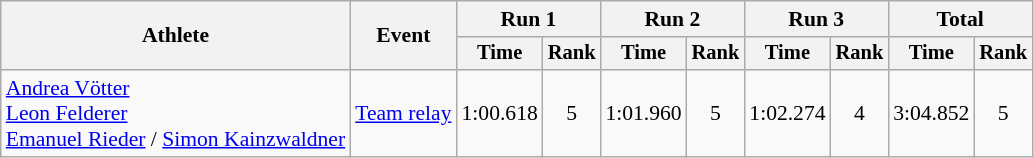<table class="wikitable" style="font-size:90%">
<tr>
<th rowspan="2">Athlete</th>
<th rowspan="2">Event</th>
<th colspan=2>Run 1</th>
<th colspan=2>Run 2</th>
<th colspan=2>Run 3</th>
<th colspan=2>Total</th>
</tr>
<tr style="font-size:95%">
<th>Time</th>
<th>Rank</th>
<th>Time</th>
<th>Rank</th>
<th>Time</th>
<th>Rank</th>
<th>Time</th>
<th>Rank</th>
</tr>
<tr align=center>
<td align=left><a href='#'>Andrea Vötter</a><br><a href='#'>Leon Felderer</a><br><a href='#'>Emanuel Rieder</a> / <a href='#'>Simon Kainzwaldner</a></td>
<td align=left><a href='#'>Team relay</a></td>
<td>1:00.618</td>
<td>5</td>
<td>1:01.960</td>
<td>5</td>
<td>1:02.274</td>
<td>4</td>
<td>3:04.852</td>
<td>5</td>
</tr>
</table>
